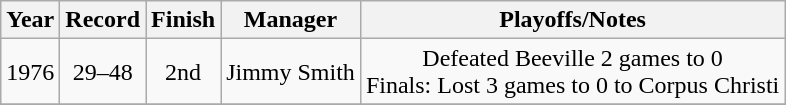<table class="wikitable" style="text-align:center">
<tr>
<th>Year</th>
<th>Record</th>
<th>Finish</th>
<th>Manager</th>
<th>Playoffs/Notes</th>
</tr>
<tr>
<td>1976</td>
<td>29–48</td>
<td>2nd</td>
<td>Jimmy Smith</td>
<td>Defeated Beeville 2 games to 0<br>Finals: Lost 3 games to 0 to Corpus Christi</td>
</tr>
<tr>
</tr>
</table>
